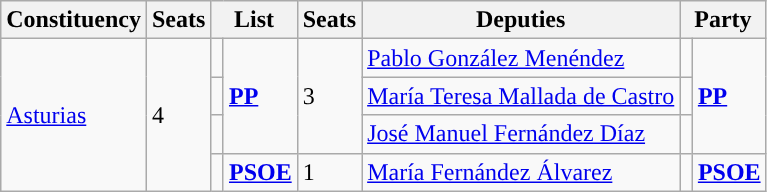<table class="wikitable sortable">
<tr>
<th>Constituency</th>
<th>Seats</th>
<th colspan="2">List</th>
<th>Seats</th>
<th>Deputies</th>
<th colspan="2">Party</th>
</tr>
<tr>
<td rowspan="4"><a href='#'>Asturias</a></td>
<td rowspan="4">4</td>
<td></td>
<td rowspan="3"><strong><a href='#'>PP</a></strong></td>
<td rowspan="3">3</td>
<td><a href='#'>Pablo González Menéndez</a></td>
<td></td>
<td rowspan="3"><strong><a href='#'>PP</a></strong></td>
</tr>
<tr>
<td></td>
<td><a href='#'>María Teresa Mallada de Castro</a></td>
<td></td>
</tr>
<tr>
<td></td>
<td><a href='#'>José Manuel Fernández Díaz</a></td>
<td></td>
</tr>
<tr>
<td width="1"></td>
<td><strong><a href='#'>PSOE</a></strong></td>
<td>1</td>
<td><a href='#'>María Fernández Álvarez</a></td>
<td width="1"></td>
<td><strong><a href='#'>PSOE</a></strong></td>
</tr>
</table>
